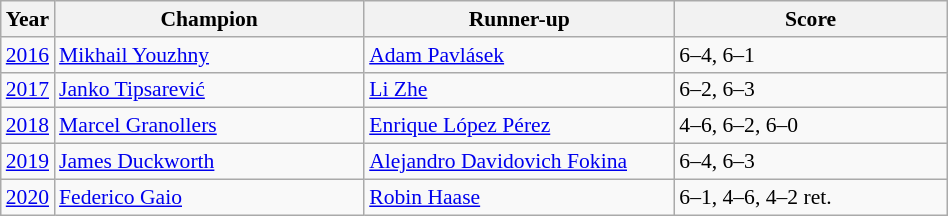<table class="wikitable" style="font-size:90%">
<tr>
<th>Year</th>
<th width="200">Champion</th>
<th width="200">Runner-up</th>
<th width="175">Score</th>
</tr>
<tr>
<td><a href='#'>2016</a></td>
<td> <a href='#'>Mikhail Youzhny</a></td>
<td> <a href='#'>Adam Pavlásek</a></td>
<td>6–4, 6–1</td>
</tr>
<tr>
<td><a href='#'>2017</a></td>
<td> <a href='#'>Janko Tipsarević</a></td>
<td> <a href='#'>Li Zhe</a></td>
<td>6–2, 6–3</td>
</tr>
<tr>
<td><a href='#'>2018</a></td>
<td> <a href='#'>Marcel Granollers</a></td>
<td> <a href='#'>Enrique López Pérez</a></td>
<td>4–6, 6–2, 6–0</td>
</tr>
<tr>
<td><a href='#'>2019</a></td>
<td> <a href='#'>James Duckworth</a></td>
<td> <a href='#'>Alejandro Davidovich Fokina</a></td>
<td>6–4, 6–3</td>
</tr>
<tr>
<td><a href='#'>2020</a></td>
<td> <a href='#'>Federico Gaio</a></td>
<td> <a href='#'>Robin Haase</a></td>
<td>6–1, 4–6, 4–2 ret.</td>
</tr>
</table>
